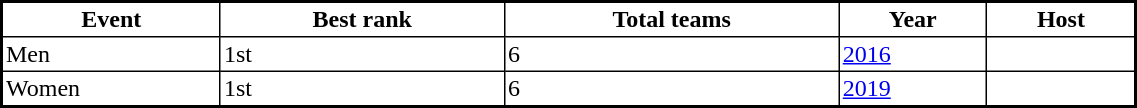<table class="sortable" style="border-collapse: collapse; border: 2px #000000 solid; font-size: x-big; font-family: verdana" width="60%" cellspacing="0" cellpadding="2" border="1">
<tr bgcolor="FFFFFF" align="center">
<th>Event</th>
<th>Best rank</th>
<th>Total teams</th>
<th>Year</th>
<th>Host</th>
</tr>
<tr>
<td>Men</td>
<td>1st</td>
<td>6</td>
<td><a href='#'>2016</a></td>
<td></td>
</tr>
<tr>
<td>Women</td>
<td>1st</td>
<td>6</td>
<td><a href='#'>2019</a></td>
<td></td>
</tr>
</table>
